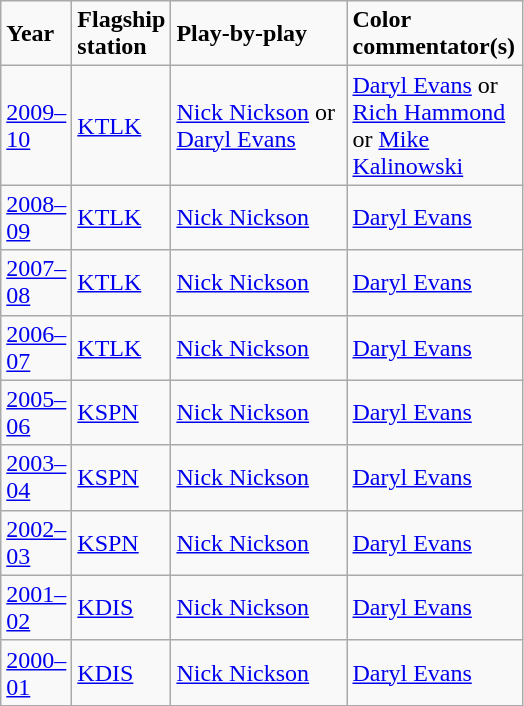<table class="wikitable">
<tr>
<td width="40"><strong>Year</strong></td>
<td width="40"><strong>Flagship station</strong></td>
<td width="110"><strong>Play-by-play</strong></td>
<td width="110"><strong>Color commentator(s)</strong></td>
</tr>
<tr>
<td><a href='#'>2009–10</a></td>
<td><a href='#'>KTLK</a></td>
<td><a href='#'>Nick Nickson</a> or <a href='#'>Daryl Evans</a></td>
<td><a href='#'>Daryl Evans</a> or <a href='#'>Rich Hammond</a> or <a href='#'>Mike Kalinowski</a></td>
</tr>
<tr>
<td><a href='#'>2008–09</a></td>
<td><a href='#'>KTLK</a></td>
<td><a href='#'>Nick Nickson</a></td>
<td><a href='#'>Daryl Evans</a></td>
</tr>
<tr>
<td><a href='#'>2007–08</a></td>
<td><a href='#'>KTLK</a></td>
<td><a href='#'>Nick Nickson</a></td>
<td><a href='#'>Daryl Evans</a></td>
</tr>
<tr>
<td><a href='#'>2006–07</a></td>
<td><a href='#'>KTLK</a></td>
<td><a href='#'>Nick Nickson</a></td>
<td><a href='#'>Daryl Evans</a></td>
</tr>
<tr>
<td><a href='#'>2005–06</a></td>
<td><a href='#'>KSPN</a></td>
<td><a href='#'>Nick Nickson</a></td>
<td><a href='#'>Daryl Evans</a></td>
</tr>
<tr>
<td><a href='#'>2003–04</a></td>
<td><a href='#'>KSPN</a></td>
<td><a href='#'>Nick Nickson</a></td>
<td><a href='#'>Daryl Evans</a></td>
</tr>
<tr>
<td><a href='#'>2002–03</a></td>
<td><a href='#'>KSPN</a></td>
<td><a href='#'>Nick Nickson</a></td>
<td><a href='#'>Daryl Evans</a></td>
</tr>
<tr>
<td><a href='#'>2001–02</a></td>
<td><a href='#'>KDIS</a></td>
<td><a href='#'>Nick Nickson</a></td>
<td><a href='#'>Daryl Evans</a></td>
</tr>
<tr>
<td><a href='#'>2000–01</a></td>
<td><a href='#'>KDIS</a></td>
<td><a href='#'>Nick Nickson</a></td>
<td><a href='#'>Daryl Evans</a></td>
</tr>
</table>
